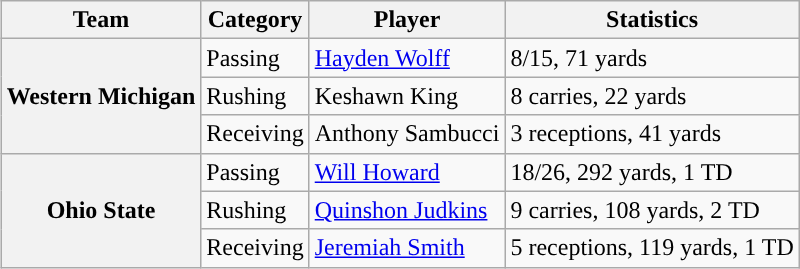<table class="wikitable" style="float:right">
<tr>
<th>Team</th>
<th>Category</th>
<th>Player</th>
<th>Statistics</th>
</tr>
<tr>
<th rowspan=3>Western Michigan</th>
<td>Passing</td>
<td><a href='#'>Hayden Wolff</a></td>
<td>8/15, 71 yards</td>
</tr>
<tr>
<td>Rushing</td>
<td>Keshawn King</td>
<td>8 carries, 22 yards</td>
</tr>
<tr>
<td>Receiving</td>
<td>Anthony Sambucci</td>
<td>3 receptions, 41 yards</td>
</tr>
<tr>
<th rowspan=3>Ohio State</th>
<td>Passing</td>
<td><a href='#'>Will Howard</a></td>
<td>18/26, 292 yards, 1 TD</td>
</tr>
<tr>
<td>Rushing</td>
<td><a href='#'>Quinshon Judkins</a></td>
<td>9 carries, 108 yards, 2 TD</td>
</tr>
<tr>
<td>Receiving</td>
<td><a href='#'>Jeremiah Smith</a></td>
<td>5 receptions, 119 yards, 1 TD</td>
</tr>
</table>
